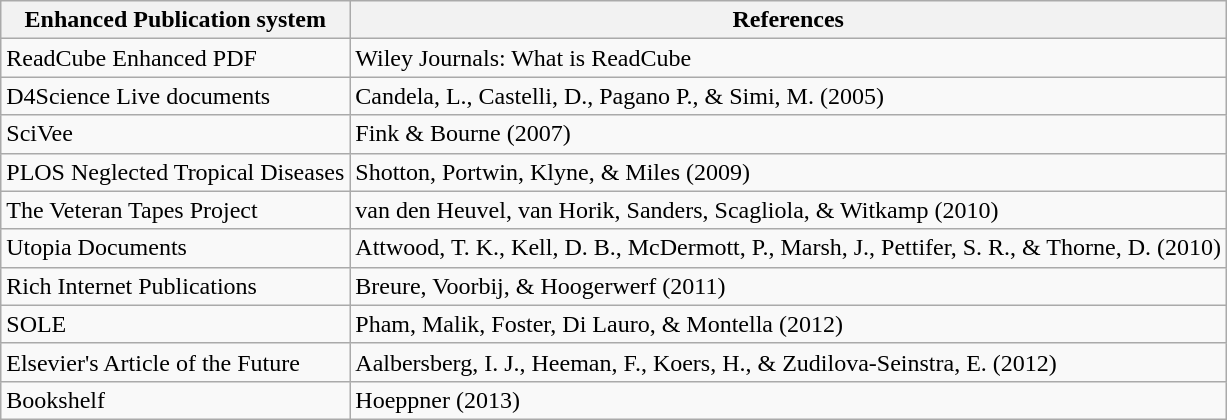<table class="wikitable">
<tr>
<th>Enhanced Publication system</th>
<th>References</th>
</tr>
<tr>
<td>ReadCube Enhanced PDF</td>
<td>Wiley Journals: What is ReadCube</td>
</tr>
<tr>
<td>D4Science Live documents</td>
<td>Candela, L., Castelli, D., Pagano P., & Simi, M. (2005)</td>
</tr>
<tr>
<td>SciVee</td>
<td>Fink & Bourne (2007)</td>
</tr>
<tr>
<td>PLOS Neglected Tropical Diseases</td>
<td>Shotton, Portwin, Klyne, & Miles (2009)</td>
</tr>
<tr>
<td>The Veteran Tapes Project</td>
<td>van den Heuvel, van Horik, Sanders, Scagliola, & Witkamp  (2010)</td>
</tr>
<tr>
<td>Utopia Documents</td>
<td>Attwood, T. K., Kell, D. B., McDermott, P., Marsh, J., Pettifer, S. R., & Thorne, D.  (2010)</td>
</tr>
<tr>
<td>Rich Internet Publications</td>
<td>Breure, Voorbij, & Hoogerwerf (2011)</td>
</tr>
<tr>
<td>SOLE</td>
<td>Pham, Malik, Foster, Di Lauro, & Montella (2012)</td>
</tr>
<tr>
<td>Elsevier's Article of the Future</td>
<td>Aalbersberg, I. J., Heeman, F., Koers, H., & Zudilova-Seinstra, E. (2012)</td>
</tr>
<tr>
<td>Bookshelf</td>
<td>Hoeppner (2013)</td>
</tr>
</table>
